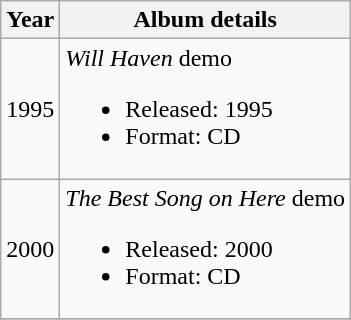<table class="wikitable">
<tr>
<th>Year</th>
<th>Album details</th>
</tr>
<tr>
<td>1995</td>
<td align="left"><em>Will Haven</em> demo<br><ul><li>Released: 1995</li><li>Format: CD</li></ul></td>
</tr>
<tr>
<td>2000</td>
<td align="left"><em>The Best Song on Here</em> demo<br><ul><li>Released: 2000</li><li>Format: CD</li></ul></td>
</tr>
<tr>
</tr>
</table>
